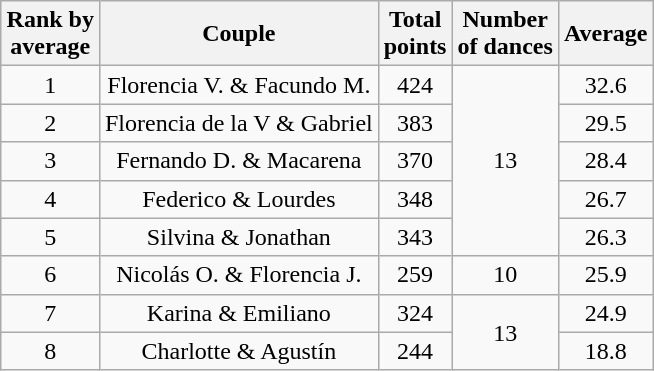<table class="wikitable sortable" style="margin:auto; text-align:center">
<tr>
<th>Rank by<br>average</th>
<th>Couple</th>
<th>Total<br>points</th>
<th>Number<br>of dances</th>
<th>Average</th>
</tr>
<tr>
<td>1</td>
<td>Florencia V. & Facundo M.</td>
<td>424</td>
<td rowspan="5">13</td>
<td>32.6</td>
</tr>
<tr>
<td>2</td>
<td>Florencia de la V & Gabriel</td>
<td>383</td>
<td>29.5</td>
</tr>
<tr>
<td>3</td>
<td>Fernando D. & Macarena</td>
<td>370</td>
<td>28.4</td>
</tr>
<tr>
<td>4</td>
<td>Federico & Lourdes</td>
<td>348</td>
<td>26.7</td>
</tr>
<tr>
<td>5</td>
<td>Silvina & Jonathan</td>
<td>343</td>
<td>26.3</td>
</tr>
<tr>
<td>6</td>
<td>Nicolás O. & Florencia J.</td>
<td>259</td>
<td>10</td>
<td>25.9</td>
</tr>
<tr>
<td>7</td>
<td>Karina & Emiliano</td>
<td>324</td>
<td rowspan="2">13</td>
<td>24.9</td>
</tr>
<tr>
<td>8</td>
<td>Charlotte & Agustín</td>
<td>244</td>
<td>18.8</td>
</tr>
</table>
